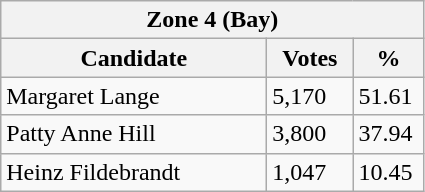<table class="wikitable">
<tr>
<th colspan="3">Zone 4 (Bay)</th>
</tr>
<tr>
<th style="width: 170px">Candidate</th>
<th style="width: 50px">Votes</th>
<th style="width: 40px">%</th>
</tr>
<tr>
<td>Margaret Lange</td>
<td>5,170</td>
<td>51.61</td>
</tr>
<tr>
<td>Patty Anne Hill</td>
<td>3,800</td>
<td>37.94</td>
</tr>
<tr>
<td>Heinz Fildebrandt</td>
<td>1,047</td>
<td>10.45</td>
</tr>
</table>
